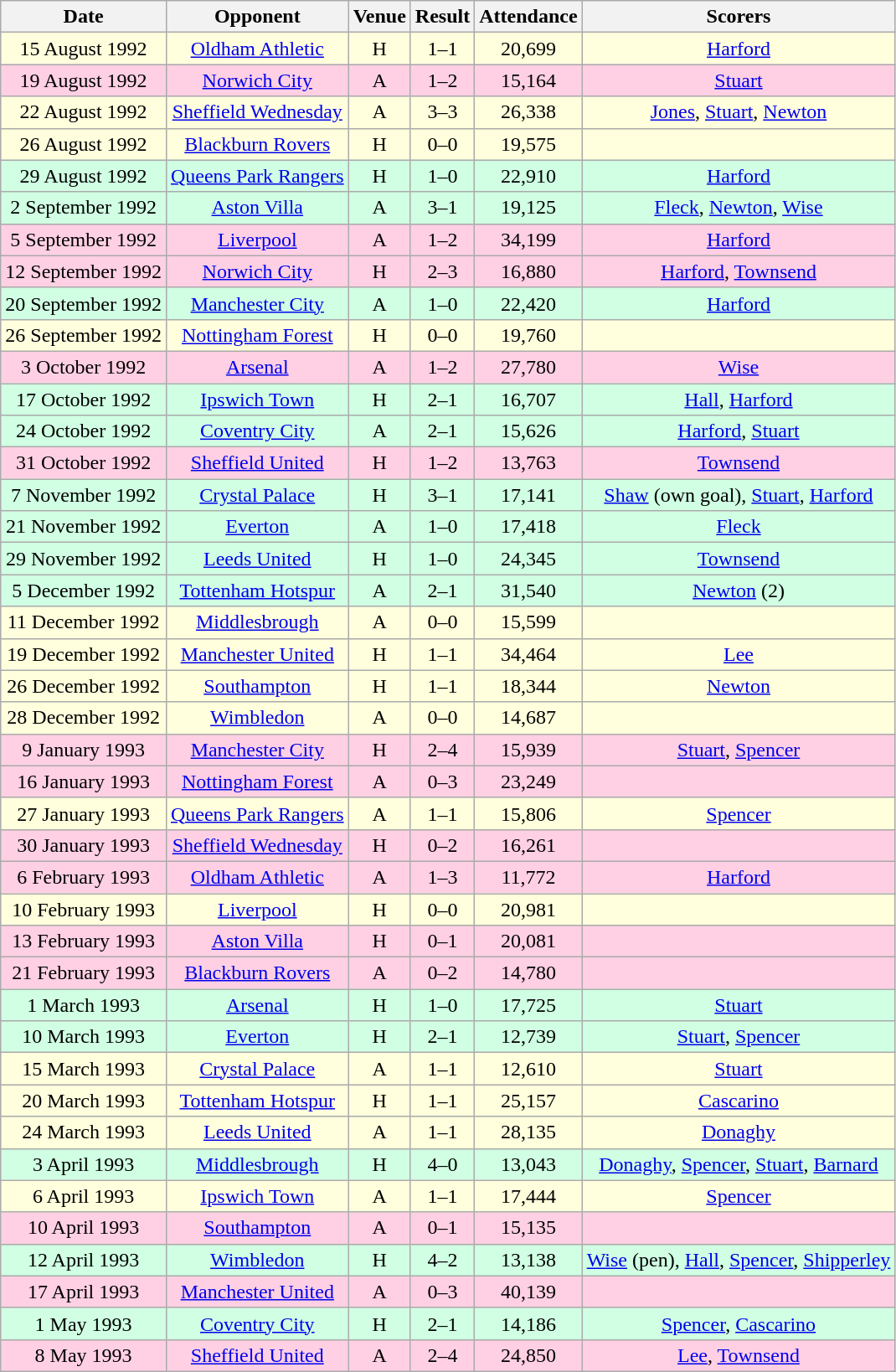<table class="wikitable sortable" style="font-size:100%; text-align:center">
<tr>
<th>Date</th>
<th>Opponent</th>
<th>Venue</th>
<th>Result</th>
<th>Attendance</th>
<th>Scorers</th>
</tr>
<tr style="background-color: #ffffdd;">
<td>15 August 1992</td>
<td><a href='#'>Oldham Athletic</a></td>
<td>H</td>
<td>1–1</td>
<td>20,699</td>
<td><a href='#'>Harford</a></td>
</tr>
<tr style="background-color: #ffd0e3;">
<td>19 August 1992</td>
<td><a href='#'>Norwich City</a></td>
<td>A</td>
<td>1–2</td>
<td>15,164</td>
<td><a href='#'>Stuart</a></td>
</tr>
<tr style="background-color: #ffffdd;">
<td>22 August 1992</td>
<td><a href='#'>Sheffield Wednesday</a></td>
<td>A</td>
<td>3–3</td>
<td>26,338</td>
<td><a href='#'>Jones</a>, <a href='#'>Stuart</a>, <a href='#'>Newton</a></td>
</tr>
<tr style="background-color: #ffffdd;">
<td>26 August 1992</td>
<td><a href='#'>Blackburn Rovers</a></td>
<td>H</td>
<td>0–0</td>
<td>19,575</td>
<td></td>
</tr>
<tr style="background-color: #d0ffe3;">
<td>29 August 1992</td>
<td><a href='#'>Queens Park Rangers</a></td>
<td>H</td>
<td>1–0</td>
<td>22,910</td>
<td><a href='#'>Harford</a></td>
</tr>
<tr style="background-color: #d0ffe3;">
<td>2 September 1992</td>
<td><a href='#'>Aston Villa</a></td>
<td>A</td>
<td>3–1</td>
<td>19,125</td>
<td><a href='#'>Fleck</a>, <a href='#'>Newton</a>, <a href='#'>Wise</a></td>
</tr>
<tr style="background-color: #ffd0e3;">
<td>5 September 1992</td>
<td><a href='#'>Liverpool</a></td>
<td>A</td>
<td>1–2</td>
<td>34,199</td>
<td><a href='#'>Harford</a></td>
</tr>
<tr style="background-color: #ffd0e3;">
<td>12 September 1992</td>
<td><a href='#'>Norwich City</a></td>
<td>H</td>
<td>2–3</td>
<td>16,880</td>
<td><a href='#'>Harford</a>, <a href='#'>Townsend</a></td>
</tr>
<tr style="background-color: #d0ffe3;">
<td>20 September 1992</td>
<td><a href='#'>Manchester City</a></td>
<td>A</td>
<td>1–0</td>
<td>22,420</td>
<td><a href='#'>Harford</a></td>
</tr>
<tr style="background-color: #ffffdd;">
<td>26 September 1992</td>
<td><a href='#'>Nottingham Forest</a></td>
<td>H</td>
<td>0–0</td>
<td>19,760</td>
<td></td>
</tr>
<tr style="background-color: #ffd0e3;">
<td>3 October 1992</td>
<td><a href='#'>Arsenal</a></td>
<td>A</td>
<td>1–2</td>
<td>27,780</td>
<td><a href='#'>Wise</a></td>
</tr>
<tr style="background-color: #d0ffe3;">
<td>17 October 1992</td>
<td><a href='#'>Ipswich Town</a></td>
<td>H</td>
<td>2–1</td>
<td>16,707</td>
<td><a href='#'>Hall</a>, <a href='#'>Harford</a></td>
</tr>
<tr style="background-color: #d0ffe3;">
<td>24 October 1992</td>
<td><a href='#'>Coventry City</a></td>
<td>A</td>
<td>2–1</td>
<td>15,626</td>
<td><a href='#'>Harford</a>, <a href='#'>Stuart</a></td>
</tr>
<tr style="background-color: #ffd0e3;">
<td>31 October 1992</td>
<td><a href='#'>Sheffield United</a></td>
<td>H</td>
<td>1–2</td>
<td>13,763</td>
<td><a href='#'>Townsend</a></td>
</tr>
<tr style="background-color: #d0ffe3;">
<td>7 November 1992</td>
<td><a href='#'>Crystal Palace</a></td>
<td>H</td>
<td>3–1</td>
<td>17,141</td>
<td><a href='#'>Shaw</a> (own goal), <a href='#'>Stuart</a>, <a href='#'>Harford</a></td>
</tr>
<tr style="background-color: #d0ffe3;">
<td>21 November 1992</td>
<td><a href='#'>Everton</a></td>
<td>A</td>
<td>1–0</td>
<td>17,418</td>
<td><a href='#'>Fleck</a></td>
</tr>
<tr style="background-color: #d0ffe3;">
<td>29 November 1992</td>
<td><a href='#'>Leeds United</a></td>
<td>H</td>
<td>1–0</td>
<td>24,345</td>
<td><a href='#'>Townsend</a></td>
</tr>
<tr style="background-color: #d0ffe3;">
<td>5 December 1992</td>
<td><a href='#'>Tottenham Hotspur</a></td>
<td>A</td>
<td>2–1</td>
<td>31,540</td>
<td><a href='#'>Newton</a> (2)</td>
</tr>
<tr style="background-color: #ffffdd;">
<td>11 December 1992</td>
<td><a href='#'>Middlesbrough</a></td>
<td>A</td>
<td>0–0</td>
<td>15,599</td>
<td></td>
</tr>
<tr style="background-color: #ffffdd;">
<td>19 December 1992</td>
<td><a href='#'>Manchester United</a></td>
<td>H</td>
<td>1–1</td>
<td>34,464</td>
<td><a href='#'>Lee</a></td>
</tr>
<tr style="background-color: #ffffdd;">
<td>26 December 1992</td>
<td><a href='#'>Southampton</a></td>
<td>H</td>
<td>1–1</td>
<td>18,344</td>
<td><a href='#'>Newton</a></td>
</tr>
<tr style="background-color: #ffffdd;">
<td>28 December 1992</td>
<td><a href='#'>Wimbledon</a></td>
<td>A</td>
<td>0–0</td>
<td>14,687</td>
<td></td>
</tr>
<tr style="background-color: #ffd0e3;">
<td>9 January 1993</td>
<td><a href='#'>Manchester City</a></td>
<td>H</td>
<td>2–4</td>
<td>15,939</td>
<td><a href='#'>Stuart</a>, <a href='#'>Spencer</a></td>
</tr>
<tr style="background-color: #ffd0e3;">
<td>16 January 1993</td>
<td><a href='#'>Nottingham Forest</a></td>
<td>A</td>
<td>0–3</td>
<td>23,249</td>
<td></td>
</tr>
<tr style="background-color: #ffffdd;">
<td>27 January 1993</td>
<td><a href='#'>Queens Park Rangers</a></td>
<td>A</td>
<td>1–1</td>
<td>15,806</td>
<td><a href='#'>Spencer</a></td>
</tr>
<tr style="background-color: #ffd0e3;">
<td>30 January 1993</td>
<td><a href='#'>Sheffield Wednesday</a></td>
<td>H</td>
<td>0–2</td>
<td>16,261</td>
<td></td>
</tr>
<tr style="background-color: #ffd0e3;">
<td>6 February 1993</td>
<td><a href='#'>Oldham Athletic</a></td>
<td>A</td>
<td>1–3</td>
<td>11,772</td>
<td><a href='#'>Harford</a></td>
</tr>
<tr style="background-color: #ffffdd;">
<td>10 February 1993</td>
<td><a href='#'>Liverpool</a></td>
<td>H</td>
<td>0–0</td>
<td>20,981</td>
<td></td>
</tr>
<tr style="background-color: #ffd0e3;">
<td>13 February 1993</td>
<td><a href='#'>Aston Villa</a></td>
<td>H</td>
<td>0–1</td>
<td>20,081</td>
<td></td>
</tr>
<tr style="background-color: #ffd0e3;">
<td>21 February 1993</td>
<td><a href='#'>Blackburn Rovers</a></td>
<td>A</td>
<td>0–2</td>
<td>14,780</td>
<td></td>
</tr>
<tr style="background-color: #d0ffe3;">
<td>1 March 1993</td>
<td><a href='#'>Arsenal</a></td>
<td>H</td>
<td>1–0</td>
<td>17,725</td>
<td><a href='#'>Stuart</a></td>
</tr>
<tr style="background-color: #d0ffe3;">
<td>10 March 1993</td>
<td><a href='#'>Everton</a></td>
<td>H</td>
<td>2–1</td>
<td>12,739</td>
<td><a href='#'>Stuart</a>, <a href='#'>Spencer</a></td>
</tr>
<tr style="background-color: #ffffdd;">
<td>15 March 1993</td>
<td><a href='#'>Crystal Palace</a></td>
<td>A</td>
<td>1–1</td>
<td>12,610</td>
<td><a href='#'>Stuart</a></td>
</tr>
<tr style="background-color: #ffffdd;">
<td>20 March 1993</td>
<td><a href='#'>Tottenham Hotspur</a></td>
<td>H</td>
<td>1–1</td>
<td>25,157</td>
<td><a href='#'>Cascarino</a></td>
</tr>
<tr style="background-color: #ffffdd;">
<td>24 March 1993</td>
<td><a href='#'>Leeds United</a></td>
<td>A</td>
<td>1–1</td>
<td>28,135</td>
<td><a href='#'>Donaghy</a></td>
</tr>
<tr style="background-color: #d0ffe3;">
<td>3 April 1993</td>
<td><a href='#'>Middlesbrough</a></td>
<td>H</td>
<td>4–0</td>
<td>13,043</td>
<td><a href='#'>Donaghy</a>, <a href='#'>Spencer</a>, <a href='#'>Stuart</a>, <a href='#'>Barnard</a></td>
</tr>
<tr style="background-color: #ffffdd;">
<td>6 April 1993</td>
<td><a href='#'>Ipswich Town</a></td>
<td>A</td>
<td>1–1</td>
<td>17,444</td>
<td><a href='#'>Spencer</a></td>
</tr>
<tr style="background-color: #ffd0e3;">
<td>10 April 1993</td>
<td><a href='#'>Southampton</a></td>
<td>A</td>
<td>0–1</td>
<td>15,135</td>
<td></td>
</tr>
<tr style="background-color: #d0ffe3;">
<td>12 April 1993</td>
<td><a href='#'>Wimbledon</a></td>
<td>H</td>
<td>4–2</td>
<td>13,138</td>
<td><a href='#'>Wise</a> (pen), <a href='#'>Hall</a>, <a href='#'>Spencer</a>, <a href='#'>Shipperley</a></td>
</tr>
<tr style="background-color: #ffd0e3;">
<td>17 April 1993</td>
<td><a href='#'>Manchester United</a></td>
<td>A</td>
<td>0–3</td>
<td>40,139</td>
<td></td>
</tr>
<tr style="background-color: #d0ffe3;">
<td>1 May 1993</td>
<td><a href='#'>Coventry City</a></td>
<td>H</td>
<td>2–1</td>
<td>14,186</td>
<td><a href='#'>Spencer</a>, <a href='#'>Cascarino</a></td>
</tr>
<tr style="background-color: #ffd0e3;">
<td>8 May 1993</td>
<td><a href='#'>Sheffield United</a></td>
<td>A</td>
<td>2–4</td>
<td>24,850</td>
<td><a href='#'>Lee</a>, <a href='#'>Townsend</a></td>
</tr>
</table>
